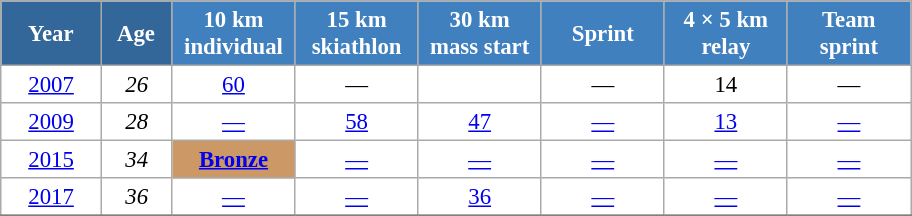<table class="wikitable" style="font-size:95%; text-align:center; border:grey solid 1px; border-collapse:collapse; background:#ffffff;">
<tr>
<th style="background-color:#369; color:white; width:60px;"> Year </th>
<th style="background-color:#369; color:white; width:40px;"> Age </th>
<th style="background-color:#4180be; color:white; width:75px;"> 10 km <br> individual </th>
<th style="background-color:#4180be; color:white; width:75px;"> 15 km <br> skiathlon </th>
<th style="background-color:#4180be; color:white; width:75px;"> 30 km <br> mass start </th>
<th style="background-color:#4180be; color:white; width:75px;"> Sprint </th>
<th style="background-color:#4180be; color:white; width:75px;"> 4 × 5 km <br> relay </th>
<th style="background-color:#4180be; color:white; width:75px;"> Team <br> sprint </th>
</tr>
<tr>
<td><a href='#'>2007</a></td>
<td><em>26</em></td>
<td><a href='#'>60</a></td>
<td>—</td>
<td></td>
<td>—</td>
<td>14</td>
<td>—</td>
</tr>
<tr>
<td><a href='#'>2009</a></td>
<td><em>28</em></td>
<td><a href='#'>—</a></td>
<td><a href='#'>58</a></td>
<td><a href='#'>47</a></td>
<td><a href='#'>—</a></td>
<td><a href='#'>13</a></td>
<td><a href='#'>—</a></td>
</tr>
<tr>
<td><a href='#'>2015</a></td>
<td><em>34</em></td>
<td bgcolor="cc9966"><a href='#'><strong>Bronze</strong></a></td>
<td><a href='#'>—</a></td>
<td><a href='#'>—</a></td>
<td><a href='#'>—</a></td>
<td><a href='#'>—</a></td>
<td><a href='#'>—</a></td>
</tr>
<tr>
<td><a href='#'>2017</a></td>
<td><em>36</em></td>
<td><a href='#'>—</a></td>
<td><a href='#'>—</a></td>
<td><a href='#'>36</a></td>
<td><a href='#'>—</a></td>
<td><a href='#'>—</a></td>
<td><a href='#'>—</a></td>
</tr>
<tr>
</tr>
</table>
